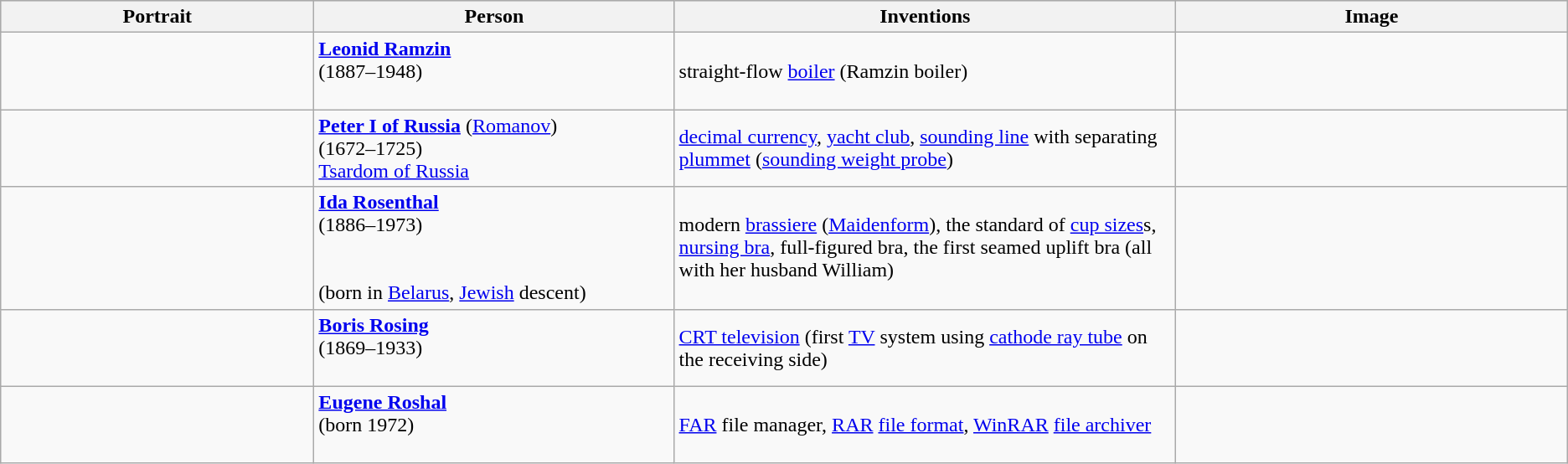<table class="wikitable">
<tr style="background:#ccc;">
<th width=20%>Portrait</th>
<th width=23%>Person</th>
<th width=32%>Inventions</th>
<th width=25%>Image</th>
</tr>
<tr>
<td align=center></td>
<td><strong><a href='#'>Leonid Ramzin</a></strong><br>(1887–1948)<br><br></td>
<td>straight-flow <a href='#'>boiler</a> (Ramzin boiler)</td>
<td align=center></td>
</tr>
<tr>
<td align=center></td>
<td><strong><a href='#'>Peter I of Russia</a></strong> (<a href='#'>Romanov</a>)<br> (1672–1725)<br><a href='#'>Tsardom of Russia</a><br> </td>
<td><a href='#'>decimal currency</a>, <a href='#'>yacht club</a>, <a href='#'>sounding line</a> with separating <a href='#'>plummet</a> (<a href='#'>sounding weight probe</a>)</td>
<td align=center></td>
</tr>
<tr>
<td align=center></td>
<td><strong><a href='#'>Ida Rosenthal</a></strong><br> (1886–1973)<br> <br><br>(born in <a href='#'>Belarus</a>, <a href='#'>Jewish</a> descent)</td>
<td>modern <a href='#'>brassiere</a> (<a href='#'>Maidenform</a>), the standard of <a href='#'>cup sizes</a>s, <a href='#'>nursing bra</a>, full-figured bra, the first seamed uplift bra (all with her husband William)</td>
<td align=center></td>
</tr>
<tr>
<td align=center></td>
<td><strong><a href='#'>Boris Rosing</a></strong><br> (1869–1933)<br> <br></td>
<td><a href='#'>CRT television</a> (first <a href='#'>TV</a> system using <a href='#'>cathode ray tube</a> on the receiving side)</td>
<td align=center></td>
</tr>
<tr>
<td align=center></td>
<td><strong><a href='#'>Eugene Roshal</a></strong><br> (born 1972)<br><br></td>
<td><a href='#'>FAR</a> file manager, <a href='#'>RAR</a> <a href='#'>file format</a>, <a href='#'>WinRAR</a> <a href='#'>file archiver</a></td>
<td align=center></td>
</tr>
</table>
